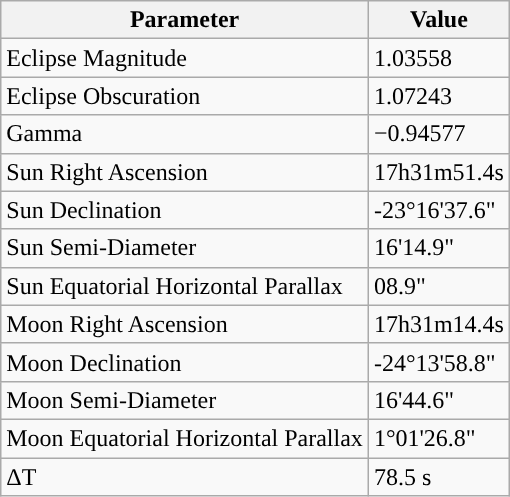<table class="wikitable">
<tr>
<th>Parameter</th>
<th>Value</th>
</tr>
<tr>
<td>Eclipse Magnitude</td>
<td>1.03558</td>
</tr>
<tr>
<td>Eclipse Obscuration</td>
<td>1.07243</td>
</tr>
<tr>
<td>Gamma</td>
<td>−0.94577</td>
</tr>
<tr>
<td>Sun Right Ascension</td>
<td>17h31m51.4s</td>
</tr>
<tr>
<td>Sun Declination</td>
<td>-23°16'37.6"</td>
</tr>
<tr>
<td>Sun Semi-Diameter</td>
<td>16'14.9"</td>
</tr>
<tr>
<td>Sun Equatorial Horizontal Parallax</td>
<td>08.9"</td>
</tr>
<tr>
<td>Moon Right Ascension</td>
<td>17h31m14.4s</td>
</tr>
<tr>
<td>Moon Declination</td>
<td>-24°13'58.8"</td>
</tr>
<tr>
<td>Moon Semi-Diameter</td>
<td>16'44.6"</td>
</tr>
<tr>
<td>Moon Equatorial Horizontal Parallax</td>
<td>1°01'26.8"</td>
</tr>
<tr>
<td>ΔT</td>
<td>78.5 s</td>
</tr>
</table>
